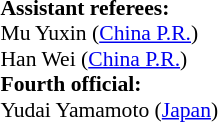<table width=50% style="font-size: 90%">
<tr>
<td><br><strong>Assistant referees:</strong>
<br>Mu Yuxin (<a href='#'>China P.R.</a>)
<br>Han Wei (<a href='#'>China P.R.</a>)
<br><strong>Fourth official:</strong>
<br>Yudai Yamamoto (<a href='#'>Japan</a>)</td>
</tr>
</table>
